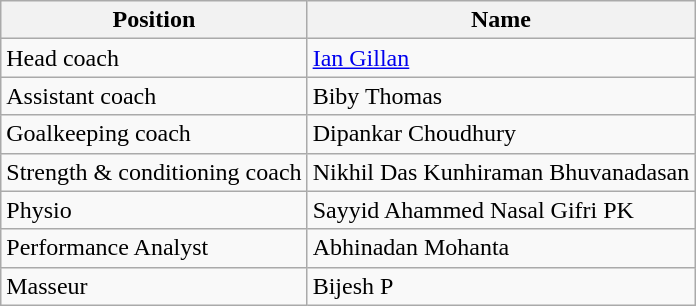<table class="wikitable">
<tr>
<th>Position</th>
<th>Name</th>
</tr>
<tr>
<td>Head coach</td>
<td> <a href='#'>Ian Gillan</a></td>
</tr>
<tr>
<td>Assistant coach</td>
<td> Biby Thomas</td>
</tr>
<tr>
<td>Goalkeeping coach</td>
<td> Dipankar Choudhury</td>
</tr>
<tr>
<td>Strength & conditioning coach</td>
<td> Nikhil Das Kunhiraman Bhuvanadasan</td>
</tr>
<tr>
<td>Physio</td>
<td> Sayyid Ahammed  Nasal Gifri PK</td>
</tr>
<tr>
<td>Performance Analyst</td>
<td> Abhinadan Mohanta</td>
</tr>
<tr>
<td>Masseur</td>
<td> Bijesh P</td>
</tr>
</table>
